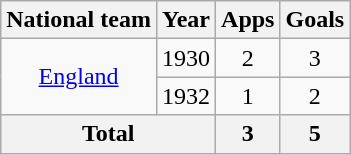<table class=wikitable style=text-align:center>
<tr>
<th>National team</th>
<th>Year</th>
<th>Apps</th>
<th>Goals</th>
</tr>
<tr>
<td rowspan=2><a href='#'>England</a></td>
<td>1930</td>
<td>2</td>
<td>3</td>
</tr>
<tr>
<td>1932</td>
<td>1</td>
<td>2</td>
</tr>
<tr>
<th colspan=2>Total</th>
<th>3</th>
<th>5</th>
</tr>
</table>
